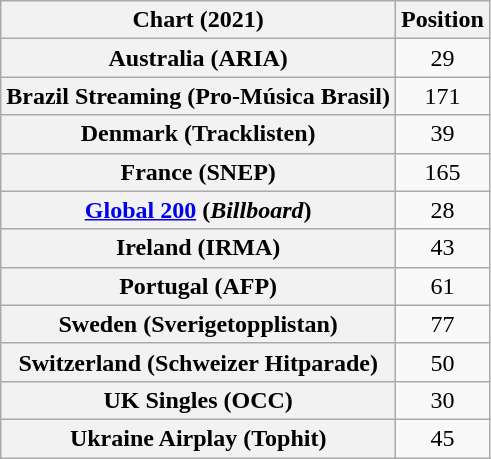<table class="wikitable sortable plainrowheaders" style="text-align:center">
<tr>
<th scope="col">Chart (2021)</th>
<th scope="col">Position</th>
</tr>
<tr>
<th scope="row">Australia (ARIA)</th>
<td>29</td>
</tr>
<tr>
<th scope="row">Brazil Streaming (Pro-Música Brasil)</th>
<td>171</td>
</tr>
<tr>
<th scope="row">Denmark (Tracklisten)</th>
<td>39</td>
</tr>
<tr>
<th scope="row">France (SNEP)</th>
<td>165</td>
</tr>
<tr>
<th scope="row"><a href='#'>Global 200</a> (<em>Billboard</em>)</th>
<td>28</td>
</tr>
<tr>
<th scope="row">Ireland (IRMA)</th>
<td>43</td>
</tr>
<tr>
<th scope="row">Portugal (AFP)</th>
<td>61</td>
</tr>
<tr>
<th scope="row">Sweden (Sverigetopplistan)</th>
<td>77</td>
</tr>
<tr>
<th scope="row">Switzerland (Schweizer Hitparade)</th>
<td>50</td>
</tr>
<tr>
<th scope="row">UK Singles (OCC)</th>
<td>30</td>
</tr>
<tr>
<th scope="row">Ukraine Airplay (Tophit)</th>
<td>45</td>
</tr>
</table>
